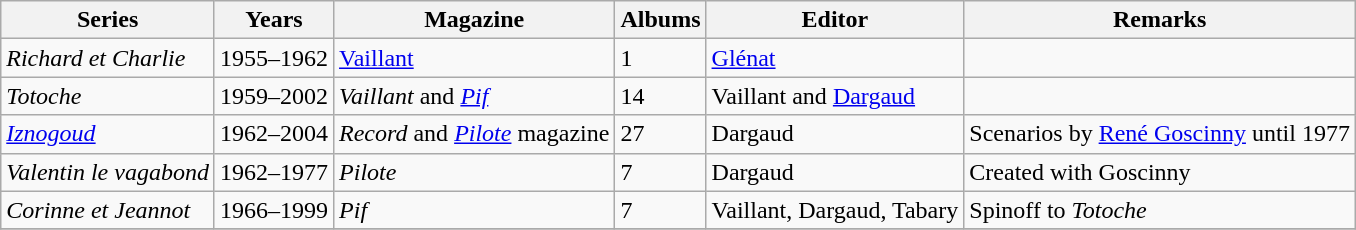<table class="wikitable" id="noveltable" border="1">
<tr>
<th>Series</th>
<th>Years</th>
<th>Magazine</th>
<th>Albums</th>
<th>Editor</th>
<th>Remarks</th>
</tr>
<tr align="left">
<td><em>Richard et Charlie</em></td>
<td>1955–1962</td>
<td><em><a href='#'></em>Vaillant<em></a></em></td>
<td>1</td>
<td><a href='#'>Glénat</a></td>
<td></td>
</tr>
<tr>
<td><em>Totoche</em></td>
<td>1959–2002</td>
<td><em>Vaillant</em> and <em><a href='#'>Pif</a></em></td>
<td>14</td>
<td>Vaillant and <a href='#'>Dargaud</a></td>
<td></td>
</tr>
<tr>
<td><em><a href='#'>Iznogoud</a></em></td>
<td>1962–2004</td>
<td><em>Record</em> and <em><a href='#'>Pilote</a></em> magazine</td>
<td>27</td>
<td>Dargaud</td>
<td>Scenarios by <a href='#'>René Goscinny</a> until 1977</td>
</tr>
<tr>
<td><em>Valentin le vagabond</em></td>
<td>1962–1977</td>
<td><em>Pilote</em></td>
<td>7</td>
<td>Dargaud</td>
<td>Created with Goscinny</td>
</tr>
<tr>
<td><em>Corinne et Jeannot</em></td>
<td>1966–1999</td>
<td><em>Pif</em></td>
<td>7</td>
<td>Vaillant, Dargaud, Tabary</td>
<td>Spinoff to <em>Totoche</em></td>
</tr>
<tr>
</tr>
</table>
